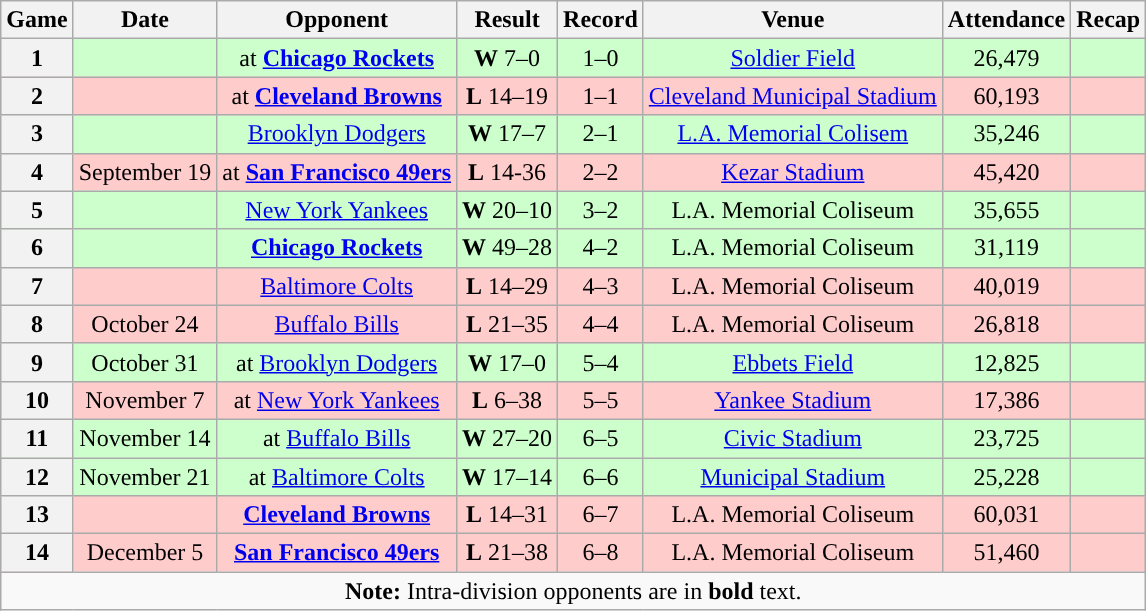<table class="wikitable" style="text-align:center">
<tr>
<th>Game</th>
<th>Date</th>
<th>Opponent</th>
<th>Result</th>
<th>Record</th>
<th>Venue</th>
<th>Attendance</th>
<th>Recap</th>
</tr>
<tr style="background:#cfc">
<th>1</th>
<td></td>
<td>at <strong><a href='#'>Chicago Rockets</a></strong></td>
<td><strong>W</strong> 7–0</td>
<td>1–0</td>
<td><a href='#'>Soldier Field</a></td>
<td>26,479</td>
<td></td>
</tr>
<tr style="background:#fcc">
<th>2</th>
<td></td>
<td>at <strong><a href='#'>Cleveland Browns</a></strong></td>
<td><strong>L</strong> 14–19</td>
<td>1–1</td>
<td><a href='#'>Cleveland Municipal Stadium</a></td>
<td>60,193</td>
<td></td>
</tr>
<tr style="background:#cfc">
<th>3</th>
<td></td>
<td><a href='#'>Brooklyn Dodgers</a></td>
<td><strong>W</strong> 17–7</td>
<td>2–1</td>
<td><a href='#'>L.A. Memorial Colisem</a></td>
<td>35,246</td>
<td></td>
</tr>
<tr style="background:#fcc">
<th>4</th>
<td>September 19</td>
<td>at <strong><a href='#'>San Francisco 49ers</a></strong></td>
<td><strong>L</strong> 14-36</td>
<td>2–2</td>
<td><a href='#'>Kezar Stadium</a></td>
<td>45,420</td>
<td></td>
</tr>
<tr style="background:#cfc">
<th>5</th>
<td></td>
<td><a href='#'>New York Yankees</a></td>
<td><strong>W</strong> 20–10</td>
<td>3–2</td>
<td>L.A. Memorial Coliseum</td>
<td>35,655</td>
<td></td>
</tr>
<tr style="background:#cfc">
<th>6</th>
<td></td>
<td><strong><a href='#'>Chicago Rockets</a></strong></td>
<td><strong>W</strong> 49–28</td>
<td>4–2</td>
<td>L.A. Memorial Coliseum</td>
<td>31,119</td>
<td></td>
</tr>
<tr style="background:#fcc">
<th>7</th>
<td></td>
<td><a href='#'>Baltimore Colts</a></td>
<td><strong>L</strong> 14–29</td>
<td>4–3</td>
<td>L.A. Memorial Coliseum</td>
<td>40,019</td>
<td></td>
</tr>
<tr style="background:#fcc">
<th>8</th>
<td>October 24</td>
<td><a href='#'>Buffalo Bills</a></td>
<td><strong>L</strong> 21–35</td>
<td>4–4</td>
<td>L.A. Memorial Coliseum</td>
<td>26,818</td>
<td></td>
</tr>
<tr style="background:#cfc">
<th>9</th>
<td>October 31</td>
<td>at <a href='#'>Brooklyn Dodgers</a></td>
<td><strong>W</strong> 17–0</td>
<td>5–4</td>
<td><a href='#'>Ebbets Field</a></td>
<td>12,825</td>
<td></td>
</tr>
<tr style="background:#fcc">
<th>10</th>
<td>November 7</td>
<td>at <a href='#'>New York Yankees</a></td>
<td><strong>L</strong> 6–38</td>
<td>5–5</td>
<td><a href='#'>Yankee Stadium</a></td>
<td>17,386</td>
<td></td>
</tr>
<tr style="background:#cfc">
<th>11</th>
<td>November 14</td>
<td>at <a href='#'>Buffalo Bills</a></td>
<td><strong>W</strong> 27–20</td>
<td>6–5</td>
<td><a href='#'>Civic Stadium</a></td>
<td>23,725</td>
<td></td>
</tr>
<tr style="background:#cfc">
<th>12</th>
<td>November 21</td>
<td>at <a href='#'>Baltimore Colts</a></td>
<td><strong>W</strong> 17–14</td>
<td>6–6</td>
<td><a href='#'>Municipal Stadium</a></td>
<td>25,228</td>
<td></td>
</tr>
<tr style="background:#fcc">
<th>13</th>
<td></td>
<td><strong><a href='#'>Cleveland Browns</a></strong></td>
<td><strong>L</strong> 14–31</td>
<td>6–7</td>
<td>L.A. Memorial Coliseum</td>
<td>60,031</td>
<td></td>
</tr>
<tr style="background:#fcc">
<th>14</th>
<td>December 5</td>
<td><strong><a href='#'>San Francisco 49ers</a></strong></td>
<td><strong>L</strong> 21–38</td>
<td>6–8</td>
<td>L.A. Memorial Coliseum</td>
<td>51,460</td>
<td></td>
</tr>
<tr>
<td colspan="9"><strong>Note:</strong> Intra-division opponents are in <strong>bold</strong> text.</td>
</tr>
</table>
